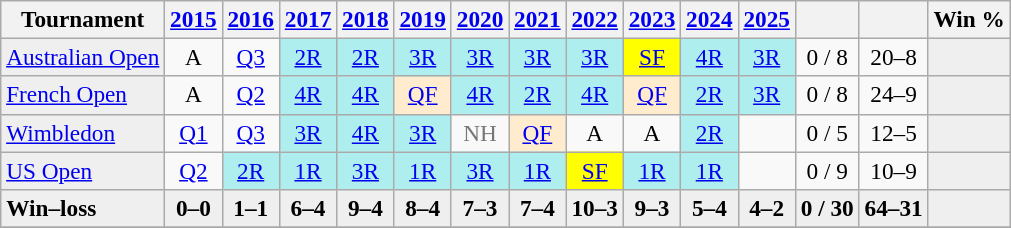<table class=wikitable style=text-align:center;font-size:97%>
<tr>
<th>Tournament</th>
<th><a href='#'>2015</a></th>
<th><a href='#'>2016</a></th>
<th><a href='#'>2017</a></th>
<th><a href='#'>2018</a></th>
<th><a href='#'>2019</a></th>
<th><a href='#'>2020</a></th>
<th><a href='#'>2021</a></th>
<th><a href='#'>2022</a></th>
<th><a href='#'>2023</a></th>
<th><a href='#'>2024</a></th>
<th><a href='#'>2025</a></th>
<th></th>
<th></th>
<th>Win %</th>
</tr>
<tr>
<td bgcolor=efefef align=left><a href='#'>Australian Open</a></td>
<td>A</td>
<td><a href='#'>Q3</a></td>
<td bgcolor=afeeee><a href='#'>2R</a></td>
<td bgcolor=afeeee><a href='#'>2R</a></td>
<td bgcolor=afeeee><a href='#'>3R</a></td>
<td bgcolor=afeeee><a href='#'>3R</a></td>
<td bgcolor=afeeee><a href='#'>3R</a></td>
<td bgcolor=afeeee><a href='#'>3R</a></td>
<td bgcolor=yellow><a href='#'>SF</a></td>
<td bgcolor=afeeee><a href='#'>4R</a></td>
<td bgcolor=afeeee><a href='#'>3R</a></td>
<td>0 / 8</td>
<td>20–8</td>
<td style="background:#efefef;"></td>
</tr>
<tr>
<td bgcolor=efefef align=left><a href='#'>French Open</a></td>
<td>A</td>
<td><a href='#'>Q2</a></td>
<td bgcolor=afeeee><a href='#'>4R</a></td>
<td bgcolor=afeeee><a href='#'>4R</a></td>
<td bgcolor=ffebcd><a href='#'>QF</a></td>
<td bgcolor=afeeee><a href='#'>4R</a></td>
<td bgcolor=afeeee><a href='#'>2R</a></td>
<td bgcolor=afeeee><a href='#'>4R</a></td>
<td bgcolor=ffebcd><a href='#'>QF</a></td>
<td bgcolor=afeeee><a href='#'>2R</a></td>
<td bgcolor=afeeee><a href='#'>3R</a></td>
<td>0 / 8</td>
<td>24–9</td>
<td style="background:#efefef;"></td>
</tr>
<tr>
<td bgcolor=efefef align=left><a href='#'>Wimbledon</a></td>
<td><a href='#'>Q1</a></td>
<td><a href='#'>Q3</a></td>
<td bgcolor=afeeee><a href='#'>3R</a></td>
<td bgcolor=afeeee><a href='#'>4R</a></td>
<td bgcolor=afeeee><a href='#'>3R</a></td>
<td style="color:#767676;">NH</td>
<td bgcolor=ffebcd><a href='#'>QF</a></td>
<td>A</td>
<td>A</td>
<td bgcolor=afeeee><a href='#'>2R</a></td>
<td></td>
<td>0 / 5</td>
<td>12–5</td>
<td style="background:#efefef;"></td>
</tr>
<tr>
<td bgcolor=efefef align=left><a href='#'>US Open</a></td>
<td><a href='#'>Q2</a></td>
<td bgcolor=afeeee><a href='#'>2R</a></td>
<td bgcolor=afeeee><a href='#'>1R</a></td>
<td bgcolor=afeeee><a href='#'>3R</a></td>
<td bgcolor=afeeee><a href='#'>1R</a></td>
<td bgcolor=afeeee><a href='#'>3R</a></td>
<td bgcolor=afeeee><a href='#'>1R</a></td>
<td bgcolor=yellow><a href='#'>SF</a></td>
<td bgcolor=afeeee><a href='#'>1R</a></td>
<td bgcolor=afeeee><a href='#'>1R</a></td>
<td></td>
<td>0 / 9</td>
<td>10–9</td>
<td style="background:#efefef;"></td>
</tr>
<tr style="font-weight:bold; background:#efefef;">
<td style="text-align:left;">Win–loss</td>
<td>0–0</td>
<td>1–1</td>
<td>6–4</td>
<td>9–4</td>
<td>8–4</td>
<td>7–3</td>
<td>7–4</td>
<td>10–3</td>
<td>9–3</td>
<td>5–4</td>
<td>4–2</td>
<td>0 / 30</td>
<td>64–31</td>
<td style="background:#efefef;"></td>
</tr>
<tr>
</tr>
</table>
